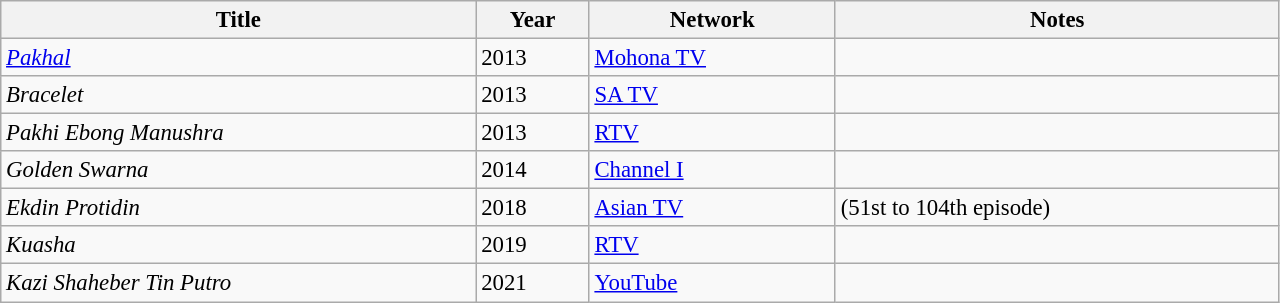<table class="wikitable sortable plainrowheaders" width="67.5%" style="font-size: 95%;">
<tr>
<th scope="col">Title</th>
<th scope="col">Year</th>
<th>Network</th>
<th scope="col" class="unsortable">Notes</th>
</tr>
<tr>
<td><a href='#'><em>Pakhal</em></a></td>
<td>2013</td>
<td><a href='#'>Mohona TV</a></td>
<td></td>
</tr>
<tr>
<td><em>Bracelet</em></td>
<td>2013</td>
<td><a href='#'>SA TV</a></td>
<td></td>
</tr>
<tr>
<td><em>Pakhi Ebong Manushra</em></td>
<td>2013</td>
<td><a href='#'>RTV</a></td>
<td></td>
</tr>
<tr>
<td><em>Golden Swarna</em></td>
<td>2014</td>
<td><a href='#'>Channel I</a></td>
<td></td>
</tr>
<tr>
<td><em>Ekdin Protidin</em></td>
<td>2018</td>
<td><a href='#'>Asian TV</a></td>
<td>(51st to 104th episode)</td>
</tr>
<tr>
<td><em>Kuasha</em></td>
<td>2019</td>
<td><a href='#'>RTV</a></td>
<td></td>
</tr>
<tr>
<td><em>Kazi Shaheber Tin Putro</em></td>
<td>2021</td>
<td><a href='#'>YouTube</a></td>
<td></td>
</tr>
</table>
